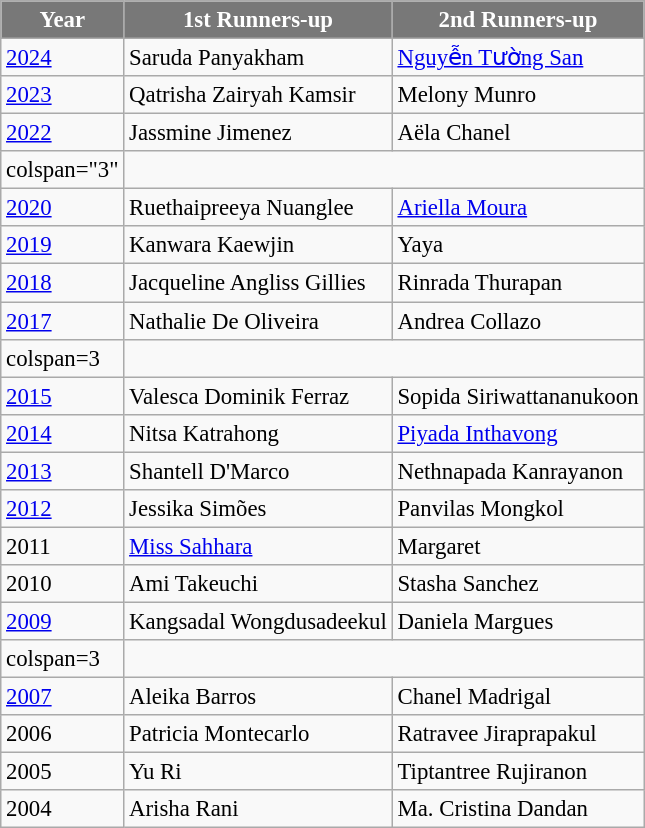<table class="wikitable sortable" style="font-size: 95%;">
<tr>
<th style="background-color:#787878;color:#FFFFFF;">Year</th>
<th style="background-color:#787878;color:#FFFFFF;">1st Runners-up</th>
<th style="background-color:#787878;color:#FFFFFF;">2nd Runners-up</th>
</tr>
<tr>
<td><a href='#'>2024</a></td>
<td>Saruda Panyakham<br></td>
<td><a href='#'>Nguyễn Tường San</a><br></td>
</tr>
<tr>
<td><a href='#'>2023</a></td>
<td>Qatrisha Zairyah Kamsir<br></td>
<td>Melony Munro<br></td>
</tr>
<tr>
<td><a href='#'>2022</a></td>
<td>Jassmine Jimenez<br></td>
<td>Aëla Chanel<br></td>
</tr>
<tr>
<td>colspan="3" </td>
</tr>
<tr>
<td><a href='#'>2020</a></td>
<td>Ruethaipreeya Nuanglee<br></td>
<td><a href='#'>Ariella Moura</a><br></td>
</tr>
<tr>
<td><a href='#'>2019</a></td>
<td>Kanwara Kaewjin<br></td>
<td>Yaya<br></td>
</tr>
<tr>
<td><a href='#'>2018</a></td>
<td>Jacqueline Angliss Gillies<br></td>
<td>Rinrada Thurapan<br></td>
</tr>
<tr>
<td><a href='#'>2017</a></td>
<td>Nathalie De Oliveira<br></td>
<td>Andrea Collazo<br></td>
</tr>
<tr>
<td>colspan=3 </td>
</tr>
<tr>
<td><a href='#'>2015</a></td>
<td>Valesca Dominik Ferraz<br></td>
<td>Sopida Siriwattananukoon<br></td>
</tr>
<tr>
<td><a href='#'>2014</a></td>
<td>Nitsa Katrahong<br></td>
<td><a href='#'>Piyada Inthavong</a><br></td>
</tr>
<tr>
<td><a href='#'>2013</a></td>
<td>Shantell D'Marco<br></td>
<td>Nethnapada Kanrayanon<br></td>
</tr>
<tr>
<td><a href='#'>2012</a></td>
<td>Jessika Simões<br></td>
<td>Panvilas Mongkol<br></td>
</tr>
<tr>
<td>2011</td>
<td><a href='#'>Miss Sahhara</a><br></td>
<td>Margaret<br></td>
</tr>
<tr>
<td>2010</td>
<td>Ami Takeuchi<br></td>
<td>Stasha Sanchez<br></td>
</tr>
<tr>
<td><a href='#'>2009</a></td>
<td>Kangsadal Wongdusadeekul<br></td>
<td>Daniela Margues<br></td>
</tr>
<tr>
<td>colspan=3 </td>
</tr>
<tr>
<td><a href='#'>2007</a></td>
<td>Aleika Barros<br></td>
<td>Chanel Madrigal<br></td>
</tr>
<tr>
<td>2006</td>
<td>Patricia Montecarlo<br></td>
<td>Ratravee Jiraprapakul<br></td>
</tr>
<tr>
<td>2005</td>
<td>Yu Ri<br></td>
<td>Tiptantree Rujiranon<br></td>
</tr>
<tr>
<td>2004</td>
<td>Arisha Rani<br></td>
<td>Ma. Cristina Dandan<br></td>
</tr>
</table>
